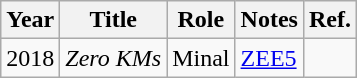<table class="wikitable">
<tr>
<th>Year</th>
<th>Title</th>
<th>Role</th>
<th>Notes</th>
<th>Ref.</th>
</tr>
<tr>
<td>2018</td>
<td><em>Zero KMs</em></td>
<td>Minal</td>
<td><a href='#'>ZEE5</a></td>
<td></td>
</tr>
</table>
